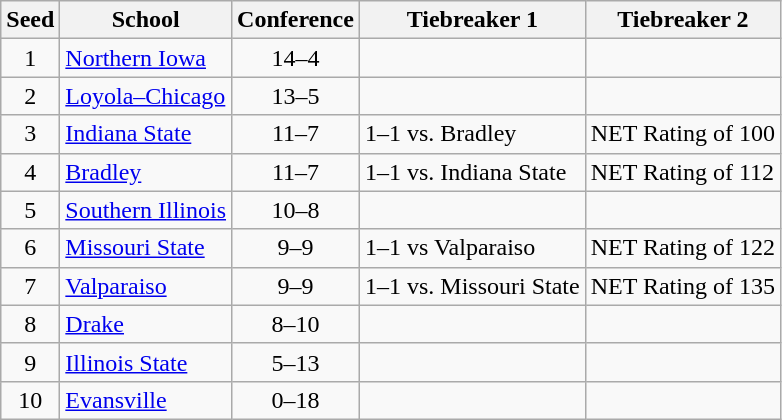<table class="wikitable" style="text-align:center">
<tr>
<th>Seed</th>
<th>School</th>
<th>Conference</th>
<th>Tiebreaker 1</th>
<th>Tiebreaker 2</th>
</tr>
<tr>
<td>1</td>
<td align="left"><a href='#'>Northern Iowa</a></td>
<td>14–4</td>
<td></td>
<td></td>
</tr>
<tr>
<td>2</td>
<td align="left"><a href='#'>Loyola–Chicago</a></td>
<td>13–5</td>
<td></td>
<td></td>
</tr>
<tr>
<td>3</td>
<td align="left"><a href='#'>Indiana State</a></td>
<td>11–7</td>
<td align="left">1–1 vs. Bradley</td>
<td align="left">NET Rating of 100</td>
</tr>
<tr>
<td>4</td>
<td align="left"><a href='#'>Bradley</a></td>
<td>11–7</td>
<td align="left">1–1 vs. Indiana State</td>
<td align="left">NET Rating of 112</td>
</tr>
<tr>
<td>5</td>
<td align="left"><a href='#'>Southern Illinois</a></td>
<td>10–8</td>
<td></td>
<td></td>
</tr>
<tr>
<td>6</td>
<td align="left"><a href='#'>Missouri State</a></td>
<td>9–9</td>
<td align="left">1–1 vs Valparaiso</td>
<td align="left">NET Rating of 122</td>
</tr>
<tr>
<td>7</td>
<td align="left"><a href='#'>Valparaiso</a></td>
<td>9–9</td>
<td align="left">1–1 vs. Missouri State</td>
<td align="left">NET Rating of 135</td>
</tr>
<tr>
<td>8</td>
<td align="left"><a href='#'>Drake</a></td>
<td>8–10</td>
<td></td>
<td align="left"></td>
</tr>
<tr>
<td>9</td>
<td align="left"><a href='#'>Illinois State</a></td>
<td>5–13</td>
<td></td>
<td align="left"></td>
</tr>
<tr>
<td>10</td>
<td align="left"><a href='#'>Evansville</a></td>
<td>0–18</td>
<td></td>
<td></td>
</tr>
</table>
